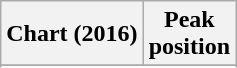<table class="wikitable sortable plainrowheaders">
<tr>
<th scope="col">Chart (2016)</th>
<th scope="col">Peak<br>position</th>
</tr>
<tr>
</tr>
<tr>
</tr>
</table>
